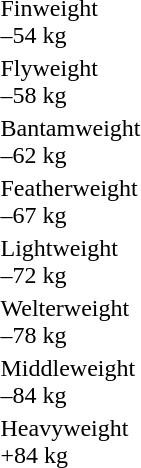<table>
<tr>
<td rowspan=2>Finweight<br>–54 kg</td>
<td rowspan=2></td>
<td rowspan=2></td>
<td></td>
</tr>
<tr>
<td></td>
</tr>
<tr>
<td rowspan=2>Flyweight<br>–58 kg</td>
<td rowspan=2></td>
<td rowspan=2></td>
<td></td>
</tr>
<tr>
<td></td>
</tr>
<tr>
<td rowspan=2>Bantamweight<br>–62 kg</td>
<td rowspan=2></td>
<td rowspan=2></td>
<td></td>
</tr>
<tr>
<td></td>
</tr>
<tr>
<td rowspan=2>Featherweight<br>–67 kg</td>
<td rowspan=2></td>
<td rowspan=2></td>
<td></td>
</tr>
<tr>
<td></td>
</tr>
<tr>
<td rowspan=2>Lightweight<br>–72 kg</td>
<td rowspan=2></td>
<td rowspan=2></td>
<td></td>
</tr>
<tr>
<td></td>
</tr>
<tr>
<td rowspan=2>Welterweight<br>–78 kg</td>
<td rowspan=2></td>
<td rowspan=2></td>
<td></td>
</tr>
<tr>
<td></td>
</tr>
<tr>
<td rowspan=2>Middleweight<br>–84 kg</td>
<td rowspan=2></td>
<td rowspan=2></td>
<td></td>
</tr>
<tr>
<td></td>
</tr>
<tr>
<td rowspan=2>Heavyweight<br>+84 kg</td>
<td rowspan=2></td>
<td rowspan=2></td>
<td></td>
</tr>
<tr>
<td></td>
</tr>
</table>
